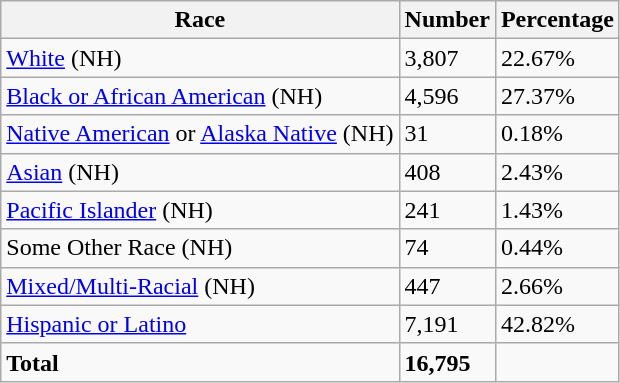<table class="wikitable">
<tr>
<th>Race</th>
<th>Number</th>
<th>Percentage</th>
</tr>
<tr>
<td><a href='#'>White</a> (NH)</td>
<td>3,807</td>
<td>22.67%</td>
</tr>
<tr>
<td><a href='#'>Black or African American</a> (NH)</td>
<td>4,596</td>
<td>27.37%</td>
</tr>
<tr>
<td><a href='#'>Native American</a> or <a href='#'>Alaska Native</a> (NH)</td>
<td>31</td>
<td>0.18%</td>
</tr>
<tr>
<td><a href='#'>Asian</a> (NH)</td>
<td>408</td>
<td>2.43%</td>
</tr>
<tr>
<td><a href='#'>Pacific Islander</a> (NH)</td>
<td>241</td>
<td>1.43%</td>
</tr>
<tr>
<td>Some Other Race (NH)</td>
<td>74</td>
<td>0.44%</td>
</tr>
<tr>
<td><a href='#'>Mixed/Multi-Racial</a> (NH)</td>
<td>447</td>
<td>2.66%</td>
</tr>
<tr>
<td><a href='#'>Hispanic or Latino</a></td>
<td>7,191</td>
<td>42.82%</td>
</tr>
<tr>
<td><strong>Total</strong></td>
<td><strong>16,795</strong></td>
<td></td>
</tr>
</table>
